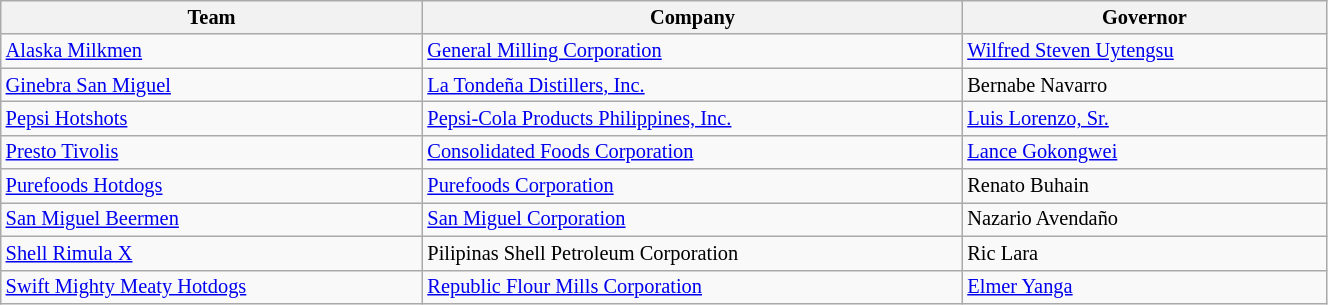<table class="wikitable sortable" style="font-size:85%; width:70%">
<tr>
<th>Team</th>
<th>Company</th>
<th>Governor</th>
</tr>
<tr>
<td><a href='#'>Alaska Milkmen</a></td>
<td><a href='#'>General Milling Corporation</a></td>
<td><a href='#'>Wilfred Steven Uytengsu</a></td>
</tr>
<tr>
<td><a href='#'>Ginebra San Miguel</a></td>
<td><a href='#'>La Tondeña Distillers, Inc.</a></td>
<td>Bernabe Navarro</td>
</tr>
<tr>
<td><a href='#'>Pepsi Hotshots</a></td>
<td><a href='#'>Pepsi-Cola Products Philippines, Inc.</a></td>
<td><a href='#'>Luis Lorenzo, Sr.</a></td>
</tr>
<tr>
<td><a href='#'>Presto Tivolis</a></td>
<td><a href='#'>Consolidated Foods Corporation</a></td>
<td><a href='#'>Lance Gokongwei</a></td>
</tr>
<tr>
<td><a href='#'>Purefoods Hotdogs</a></td>
<td><a href='#'>Purefoods Corporation</a></td>
<td>Renato Buhain</td>
</tr>
<tr>
<td><a href='#'>San Miguel Beermen</a></td>
<td><a href='#'>San Miguel Corporation</a></td>
<td>Nazario Avendaño</td>
</tr>
<tr>
<td><a href='#'>Shell Rimula X</a></td>
<td>Pilipinas Shell Petroleum Corporation</td>
<td>Ric Lara</td>
</tr>
<tr>
<td><a href='#'>Swift Mighty Meaty Hotdogs</a></td>
<td><a href='#'>Republic Flour Mills Corporation</a></td>
<td><a href='#'>Elmer Yanga</a></td>
</tr>
</table>
